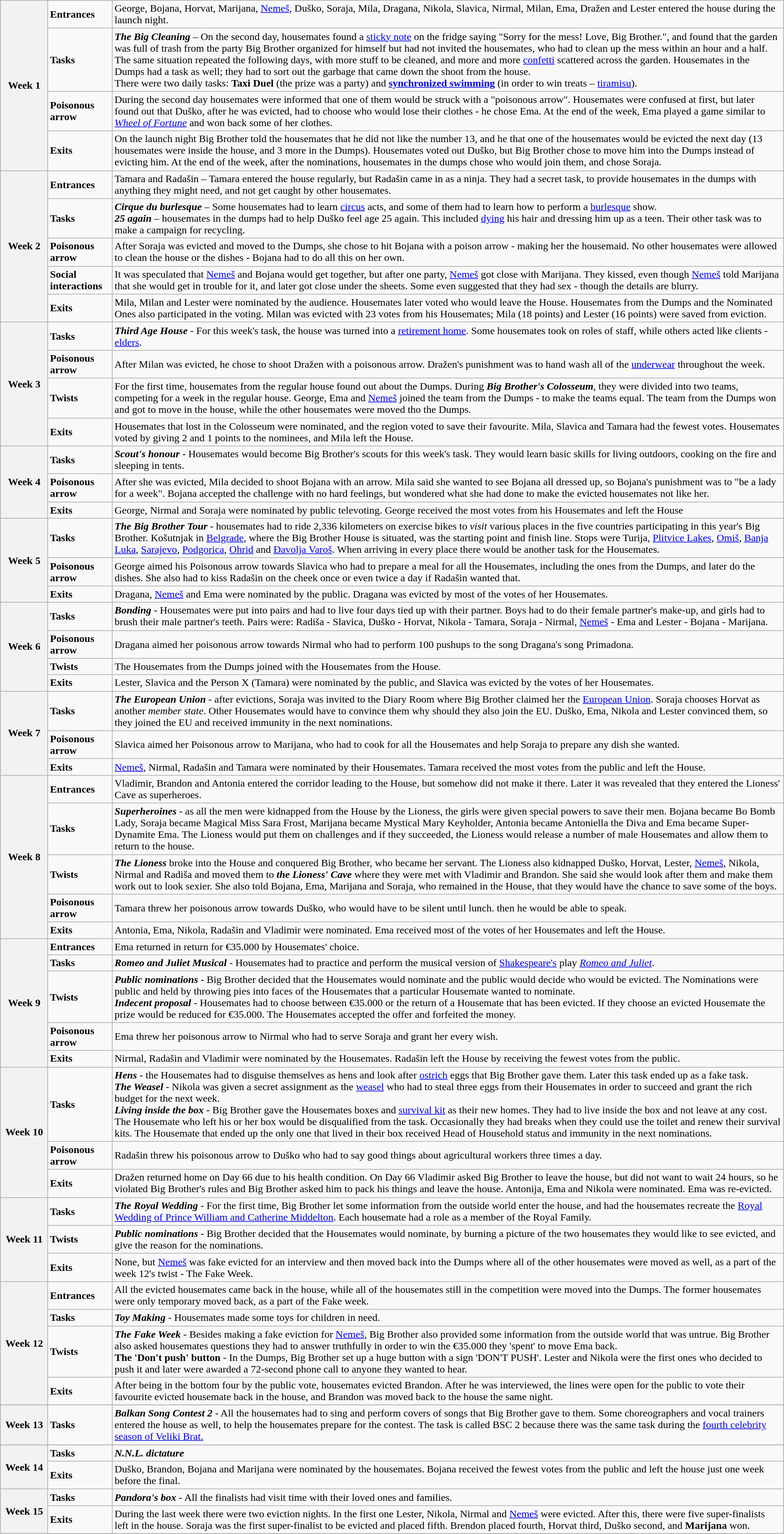<table class="wikitable" style="width: 96%; margin-left: auto; margin-right: auto;">
<tr>
<th rowspan=4 style="width: 6%;"><strong>Week 1</strong></th>
<td><strong>Entrances</strong></td>
<td>George, Bojana, Horvat, Marijana, <a href='#'>Nemeš</a>, Duško, Soraja, Mila, Dragana, Nikola, Slavica, Nirmal, Milan, Ema, Dražen and Lester entered the house during the launch night.</td>
</tr>
<tr>
<td><strong>Tasks</strong></td>
<td><strong><em>The Big Cleaning</em></strong> – On the second day, housemates found a <a href='#'>sticky note</a> on the fridge saying "Sorry for the mess! Love, Big Brother.", and found that the garden was full of trash from the party Big Brother organized for himself but had not invited the housemates, who had to clean up the mess within an hour and a half. The same situation repeated the following days, with more stuff to be cleaned, and more and more <a href='#'>confetti</a> scattered across the garden. Housemates in the Dumps had a task as well; they had to sort out the garbage that came down the shoot from the house.<br>There were two daily tasks: <strong>Taxi Duel</strong> (the prize was a party) and <strong><a href='#'>synchronized swimming</a></strong> (in order to win treats – <a href='#'>tiramisu</a>).</td>
</tr>
<tr>
<td><strong>Poisonous arrow</strong></td>
<td>During the second day housemates were informed that one of them would be struck with a "poisonous arrow". Housemates were confused at first, but later found out that Duško, after he was evicted, had to choose who would lose their clothes - he chose Ema. At the end of the week, Ema played a game similar to <em><a href='#'>Wheel of Fortune</a></em> and won back some of her clothes.</td>
</tr>
<tr>
<td><strong>Exits</strong></td>
<td>On the launch night Big Brother told the housemates that he did not like the number 13, and he that one of the housemates would be evicted the next day (13 housemates were inside the house, and 3 more in the Dumps). Housemates voted out Duško, but Big Brother chose to move him into the Dumps instead of evicting him. At the end of the week, after the nominations, housemates in the dumps chose who would join them, and chose Soraja.</td>
</tr>
<tr>
<th rowspan=5 style="width: 6%;"><strong>Week 2</strong></th>
<td><strong>Entrances</strong></td>
<td>Tamara and Radašin – Tamara entered the house regularly, but Radašin came in as a ninja. They had a secret task, to provide housemates in the dumps with anything they might need, and not get caught by other housemates.</td>
</tr>
<tr>
<td><strong>Tasks</strong></td>
<td><strong><em>Cirque du burlesque</em></strong> – Some housemates had to learn <a href='#'>circus</a> acts, and some of them had to learn how to perform a <a href='#'>burlesque</a> show.<br><strong><em>25 again</em></strong> – housemates in the dumps had to help Duško feel age 25 again. This included <a href='#'>dying</a> his hair and dressing him up as a teen. Their other task was to make a campaign for recycling.</td>
</tr>
<tr>
<td><strong>Poisonous arrow</strong></td>
<td>After Soraja was evicted and moved to the Dumps, she chose to hit Bojana with a poison arrow - making her the housemaid. No other housemates were allowed to clean the house or the dishes - Bojana had to do all this on her own.</td>
</tr>
<tr>
<td><strong>Social interactions</strong></td>
<td>It was speculated that <a href='#'>Nemeš</a> and Bojana would get together, but after one party, <a href='#'>Nemeš</a> got close with Marijana. They kissed, even though <a href='#'>Nemeš</a> told Marijana that she would get in trouble for it, and later got close under the sheets. Some even suggested that they had sex - though the details are blurry.</td>
</tr>
<tr>
<td><strong>Exits</strong></td>
<td>Mila, Milan and Lester were nominated by the audience. Housemates later voted who would leave the House. Housemates from the Dumps and the Nominated Ones also participated in the voting. Milan was evicted with 23 votes from his Housemates; Mila (18 points) and Lester (16 points) were saved from eviction.</td>
</tr>
<tr>
<th rowspan=4 style="width: 6%;"><strong>Week 3</strong></th>
<td><strong>Tasks</strong></td>
<td><strong><em>Third Age House</em></strong> - For this week's task, the house was turned into a <a href='#'>retirement home</a>. Some housemates took on roles of staff, while others acted like clients - <a href='#'>elders</a>.</td>
</tr>
<tr>
<td><strong>Poisonous arrow</strong></td>
<td>After Milan was evicted, he chose to shoot Dražen with a poisonous arrow. Dražen's punishment was to hand wash all of the <a href='#'>underwear</a> throughout the week.</td>
</tr>
<tr>
<td><strong>Twists</strong></td>
<td>For the first time, housemates from the regular house found out about the Dumps. During <strong><em>Big Brother's Colosseum</em></strong>, they were divided into two teams, competing for a week in the regular house. George, Ema and <a href='#'>Nemeš</a> joined the team from the Dumps - to make the teams equal. The team from the Dumps won and got to move in the house, while the other housemates were moved tho the Dumps.</td>
</tr>
<tr>
<td><strong>Exits</strong></td>
<td>Housemates that lost in the Colosseum were nominated, and the region voted to save their favourite. Mila, Slavica and Tamara had the fewest votes. Housemates voted by giving 2 and 1 points to the nominees, and Mila left the House.</td>
</tr>
<tr>
<th rowspan=3 style="width: 6%;"><strong>Week 4</strong></th>
<td><strong>Tasks</strong></td>
<td><strong><em>Scout's honour</em></strong> - Housemates would become Big Brother's scouts for this week's task. They would learn basic skills for living outdoors, cooking on the fire and sleeping in tents.</td>
</tr>
<tr>
<td><strong>Poisonous arrow</strong></td>
<td>After she was evicted, Mila decided to shoot Bojana with an arrow. Mila said she wanted to see Bojana all dressed up, so Bojana's punishment was to "be a lady for a week". Bojana accepted the challenge with no hard feelings, but wondered what she had done to make the evicted housemates not like her.</td>
</tr>
<tr>
<td><strong>Exits</strong></td>
<td>George, Nirmal and Soraja were nominated by public televoting. George received the most votes from his Housemates and left the House</td>
</tr>
<tr>
<th rowspan=3 style="width: 6%;"><strong>Week 5</strong></th>
<td><strong>Tasks</strong></td>
<td><strong><em>The Big Brother Tour</em></strong> - housemates had to ride 2,336 kilometers on exercise bikes to <em>visit</em> various places in the five countries participating in this year's Big Brother. Košutnjak in <a href='#'>Belgrade</a>, where the Big Brother House is situated, was the starting point and finish line. Stops were Turija, <a href='#'>Plitvice Lakes</a>, <a href='#'>Omiš</a>, <a href='#'>Banja Luka</a>, <a href='#'>Sarajevo</a>, <a href='#'>Podgorica</a>, <a href='#'>Ohrid</a> and <a href='#'>Đavolja Varoš</a>. When arriving in every place there would be another task for the Housemates.</td>
</tr>
<tr>
<td><strong>Poisonous arrow</strong></td>
<td>George aimed his Poisonous arrow towards Slavica who had to prepare a meal for all the Housemates, including the ones from the Dumps, and later do the dishes. She also had to kiss Radašin on the cheek once or even twice a day if Radašin wanted that.</td>
</tr>
<tr>
<td><strong>Exits</strong></td>
<td>Dragana, <a href='#'>Nemeš</a> and Ema were nominated by the public. Dragana was evicted by most of the votes of her Housemates.</td>
</tr>
<tr>
<th rowspan=4 style="width: 6%;"><strong>Week 6</strong></th>
<td><strong>Tasks</strong></td>
<td><strong><em>Bonding</em></strong> - Housemates were put into pairs and had to live four days tied up with their partner. Boys had to do their female partner's make-up, and girls had to brush their male partner's teeth. Pairs were: Radiša - Slavica, Duško - Horvat, Nikola - Tamara, Soraja - Nirmal, <a href='#'>Nemeš</a> - Ema and Lester - Bojana - Marijana.</td>
</tr>
<tr>
<td><strong>Poisonous arrow</strong></td>
<td>Dragana aimed her poisonous arrow towards Nirmal who had to perform 100 pushups to the song Dragana's song Primadona.</td>
</tr>
<tr>
<td><strong>Twists</strong></td>
<td>The Housemates from the Dumps joined with the Housemates from the House.</td>
</tr>
<tr>
<td><strong>Exits</strong></td>
<td>Lester, Slavica and the Person X (Tamara) were nominated by the public, and Slavica was evicted by the votes of her Housemates.</td>
</tr>
<tr>
<th rowspan=3 style="width: 6%;"><strong>Week 7</strong></th>
<td><strong>Tasks</strong></td>
<td><strong><em>The European Union</em></strong> - after evictions, Soraja was invited to the Diary Room where Big Brother claimed her the <a href='#'>European Union</a>. Soraja chooses Horvat as another <em>member state</em>. Other Housemates would have to convince them why should they also join the EU. Duško, Ema, Nikola and Lester convinced them, so they joined the EU and received immunity in the next nominations.</td>
</tr>
<tr>
<td><strong>Poisonous arrow</strong></td>
<td>Slavica aimed her Poisonous arrow to Marijana, who had to cook for all the Housemates and help Soraja to prepare any dish she wanted.</td>
</tr>
<tr>
<td><strong>Exits</strong></td>
<td><a href='#'>Nemeš</a>, Nirmal, Radašin and Tamara were nominated by their Housemates. Tamara received the most votes from the public and left the House.</td>
</tr>
<tr>
<th rowspan=5 style="width: 6%;"><strong>Week 8</strong></th>
<td><strong>Entrances</strong></td>
<td>Vladimir, Brandon and Antonia entered the corridor leading to the House, but somehow did not make it there. Later it was revealed that they entered the Lioness' Cave as superheroes.</td>
</tr>
<tr>
<td><strong>Tasks</strong></td>
<td><strong><em>Superheroines</em></strong> - as all the men were kidnapped from the House by the Lioness, the girls were given special powers to save their men. Bojana became Bo Bomb Lady, Soraja became Magical Miss Sara Frost, Marijana became Mystical Mary Keyholder, Antonia became Antoniella the Diva and Ema became Super-Dynamite Ema. The Lioness would put them on challenges and if they succeeded, the Lioness would release a number of male Housemates and allow them to return to the house.</td>
</tr>
<tr>
<td><strong>Twists</strong></td>
<td><strong><em>The Lioness</em></strong> broke into the House and conquered Big Brother, who became her servant. The Lioness also kidnapped Duško, Horvat, Lester, <a href='#'>Nemeš</a>, Nikola, Nirmal and Radiša and moved them to <strong><em>the Lioness' Cave</em></strong> where they were met with Vladimir and Brandon. She said she would look after them and make them work out to look sexier. She also told Bojana, Ema, Marijana and Soraja, who remained in the House, that they would have the chance to save some of the boys.</td>
</tr>
<tr>
<td><strong>Poisonous arrow</strong></td>
<td>Tamara threw her poisonous arrow towards Duško, who would have to be silent until lunch. then he would be able to speak.</td>
</tr>
<tr>
<td><strong>Exits</strong></td>
<td>Antonia, Ema, Nikola, Radašin and Vladimir were nominated. Ema received most of the votes of her Housemates and left the House.</td>
</tr>
<tr>
<th rowspan=5 style="width: 6%;"><strong>Week 9</strong></th>
<td><strong>Entrances</strong></td>
<td>Ema returned in return for €35.000 by Housemates' choice.</td>
</tr>
<tr>
<td><strong>Tasks</strong></td>
<td><strong><em>Romeo and Juliet Musical</em></strong> - Housemates had to practice and perform the musical version of <a href='#'>Shakespeare's</a> play <em><a href='#'>Romeo and Juliet</a></em>.</td>
</tr>
<tr>
<td><strong>Twists</strong></td>
<td><strong><em>Public nominations</em></strong> - Big Brother decided that the Housemates would nominate and the public would decide who would be evicted. The Nominations were public and held by throwing pies into faces of the Housemates that a particular Housemate wanted to nominate.<br><strong><em>Indecent proposal</em></strong> - Housemates had to choose between €35.000  or the return of a Housemate that has been evicted. If they choose an evicted Housemate the prize would be reduced for €35.000. The Housemates accepted the offer and forfeited the money.</td>
</tr>
<tr>
<td><strong>Poisonous arrow</strong></td>
<td>Ema threw her poisonous arrow to Nirmal who had to serve Soraja and grant her every wish.</td>
</tr>
<tr>
<td><strong>Exits</strong></td>
<td>Nirmal, Radašin and Vladimir were nominated by the Housemates. Radašin left the House by receiving the fewest votes from the public.</td>
</tr>
<tr>
<th rowspan=3 style="width: 6%;"><strong>Week 10</strong></th>
<td><strong>Tasks</strong></td>
<td><strong><em>Hens</em></strong> - the Housemates had to disguise themselves as hens and look after <a href='#'>ostrich</a> eggs that Big Brother gave them. Later this task ended up as a fake task.<br><strong><em>The Weasel</em></strong> - Nikola was given a secret assignment as the <a href='#'>weasel</a> who had to steal three eggs from their Housemates in order to succeed and grant the rich budget for the next week.<br><strong><em>Living inside the box</em></strong> - Big Brother gave the Housemates boxes and <a href='#'>survival kit</a> as their new homes. They had to live inside the box and not leave at any cost. The Housemate who left his or her box would be disqualified from the task. Occasionally they had breaks when they could use the toilet and renew their survival kits. The Housemate that ended up the only one that lived in their box received Head of Household status and immunity in the next nominations.</td>
</tr>
<tr>
<td><strong>Poisonous arrow</strong></td>
<td>Radašin threw his poisonous arrow to Duško who had to say good things about agricultural workers three times a day.</td>
</tr>
<tr>
<td><strong>Exits</strong></td>
<td>Dražen returned home on Day 66 due to his health condition. On Day 66 Vladimir asked Big Brother to leave the house, but did not want to wait 24 hours, so he violated Big Brother's rules and Big Brother asked him to pack his things and leave the house. Antonija, Ema and Nikola were nominated. Ema was re-evicted.</td>
</tr>
<tr>
<th rowspan=3 style="width: 6%;"><strong>Week 11</strong></th>
<td><strong>Tasks</strong></td>
<td><strong><em>The Royal Wedding</em></strong> - For the first time, Big Brother let some information from the outside world enter the house, and had the housemates recreate the <a href='#'>Royal Wedding of Prince William and Catherine Middelton</a>. Each housemate had a role as a member of the Royal Family.</td>
</tr>
<tr>
<td><strong>Twists</strong></td>
<td><strong><em>Public nominations</em></strong> - Big Brother decided that the Housemates would nominate, by burning a picture of the two housemates they would like to see evicted, and give the reason for the nominations.</td>
</tr>
<tr>
<td><strong>Exits</strong></td>
<td>None, but <a href='#'>Nemeš</a> was fake evicted for an interview and then moved back into the Dumps where all of the other housemates were moved as well, as a part of the week 12's twist - The Fake Week.</td>
</tr>
<tr>
<th rowspan=4 style="width: 6%;"><strong>Week 12</strong></th>
<td><strong>Entrances</strong></td>
<td>All the evicted housemates came back in the house, while all of the housemates still in the competition were moved into the Dumps. The former housemates were only temporary moved back, as a part of the Fake week.</td>
</tr>
<tr>
<td><strong>Tasks</strong></td>
<td><strong><em>Toy Making</em></strong> - Housemates made some toys for children in need.</td>
</tr>
<tr>
<td><strong>Twists</strong></td>
<td><strong><em>The Fake Week</em></strong> - Besides making a fake eviction for <a href='#'>Nemeš</a>, Big Brother also provided some information from the outside world that was untrue. Big Brother also asked housemates questions they had to answer truthfully in order to win the €35.000 they 'spent' to move Ema back.<br><strong>The 'Don't push' button</strong> - In the Dumps, Big Brother set up a huge button with a sign 'DON'T PUSH'. Lester and Nikola were the first ones who decided to push it and later were awarded a 72-second phone call to anyone they wanted to hear.</td>
</tr>
<tr>
<td><strong>Exits</strong></td>
<td>After being in the bottom four by the public vote, housemates evicted Brandon. After he was interviewed, the lines were open for the public to vote their favourite evicted housemate back in the house, and Brandon was moved back to the house the same night.</td>
</tr>
<tr>
</tr>
<tr>
<th rowspan=1 style="width: 6%;"><strong>Week 13</strong></th>
<td><strong>Tasks</strong></td>
<td><strong><em>Balkan Song Contest 2</em></strong> - All the housemates had to sing and perform covers of songs that Big Brother gave to them. Some choreographers and vocal trainers entered the house as well, to help the housemates prepare for the contest. The task is called BSC 2 because there was the same task during the <a href='#'>fourth celebrity season of Veliki Brat.</a></td>
</tr>
<tr>
</tr>
<tr>
<th rowspan=2 style="width: 6%;"><strong>Week 14</strong></th>
<td><strong>Tasks</strong></td>
<td><strong><em>N.N.L. dictature</em></strong></td>
</tr>
<tr>
<td><strong>Exits</strong></td>
<td>Duško, Brandon, Bojana and Marijana were nominated by the housemates. Bojana received the fewest votes from the public and left the house just one week before the final.</td>
</tr>
<tr>
<th rowspan=2 style="width: 6%;"><strong>Week 15</strong></th>
<td><strong>Tasks</strong></td>
<td><strong><em>Pandora's box</em></strong> - All the finalists had visit time with their loved ones and families.</td>
</tr>
<tr>
<td><strong>Exits</strong></td>
<td>During the last week there were two eviction nights. In the first one Lester, Nikola, Nirmal and <a href='#'>Nemeš</a> were еvicted. After this, there were five super-finalists left in the house. Soraja was the first super-finalist to be evicted and placed fifth. Brendon placed fourth, Horvat third, Duško second, and <strong>Marijana</strong> won.</td>
</tr>
<tr>
</tr>
</table>
